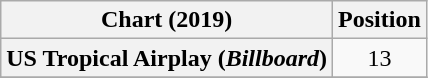<table class="wikitable plainrowheaders" style="text-align:center">
<tr>
<th scope="col">Chart (2019)</th>
<th scope="col">Position</th>
</tr>
<tr>
<th scope="row">US Tropical Airplay (<em>Billboard</em>)</th>
<td>13</td>
</tr>
<tr>
</tr>
</table>
